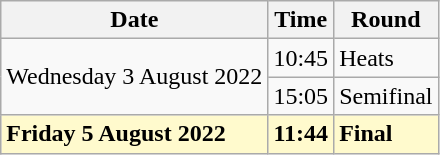<table class="wikitable">
<tr>
<th>Date</th>
<th>Time</th>
<th>Round</th>
</tr>
<tr>
<td rowspan=2>Wednesday 3 August 2022</td>
<td>10:45</td>
<td>Heats</td>
</tr>
<tr>
<td>15:05</td>
<td>Semifinal</td>
</tr>
<tr>
<td style=background:lemonchiffon><strong>Friday 5 August 2022</strong></td>
<td style=background:lemonchiffon><strong>11:44</strong></td>
<td style=background:lemonchiffon><strong>Final</strong></td>
</tr>
</table>
